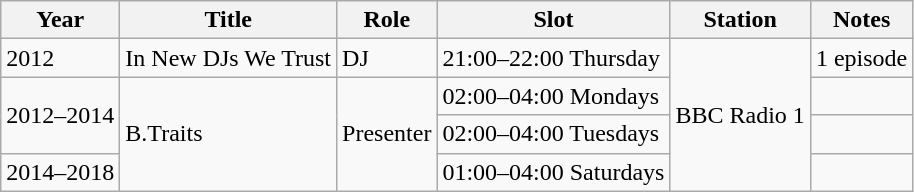<table class="wikitable">
<tr>
<th>Year</th>
<th>Title</th>
<th>Role</th>
<th>Slot</th>
<th>Station</th>
<th>Notes</th>
</tr>
<tr>
<td>2012</td>
<td>In New DJs We Trust</td>
<td>DJ</td>
<td>21:00–22:00 Thursday</td>
<td rowspan="4">BBC Radio 1</td>
<td>1 episode</td>
</tr>
<tr>
<td rowspan="2">2012–2014</td>
<td rowspan="3">B.Traits</td>
<td rowspan="3">Presenter</td>
<td>02:00–04:00 Mondays</td>
<td></td>
</tr>
<tr>
<td>02:00–04:00 Tuesdays</td>
<td></td>
</tr>
<tr>
<td>2014–2018</td>
<td>01:00–04:00 Saturdays</td>
<td></td>
</tr>
</table>
